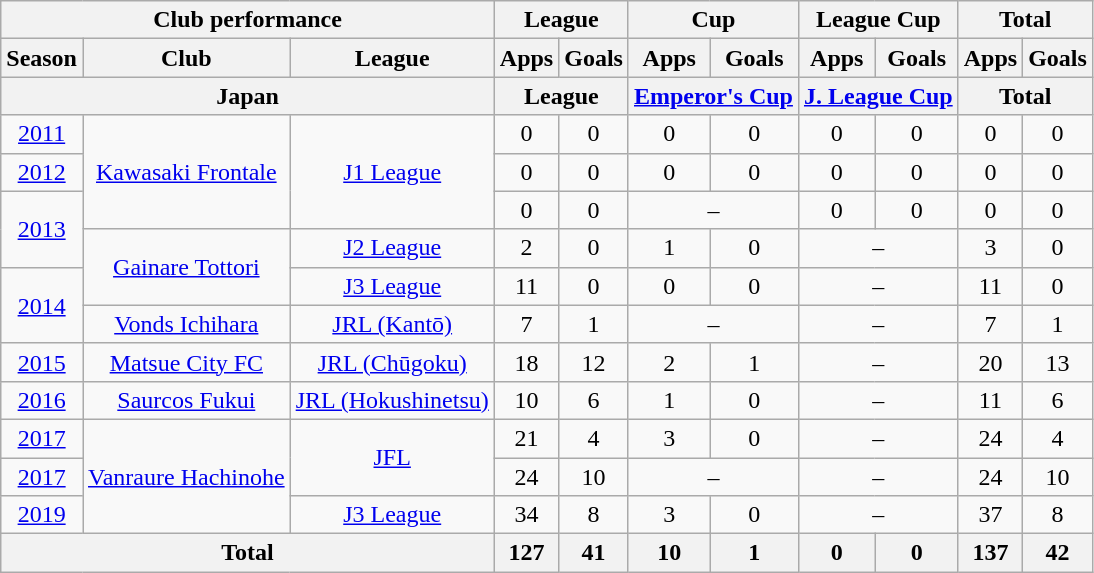<table class="wikitable" style="text-align:center;">
<tr>
<th colspan=3>Club performance</th>
<th colspan=2>League</th>
<th colspan=2>Cup</th>
<th colspan=2>League Cup</th>
<th colspan=2>Total</th>
</tr>
<tr>
<th>Season</th>
<th>Club</th>
<th>League</th>
<th>Apps</th>
<th>Goals</th>
<th>Apps</th>
<th>Goals</th>
<th>Apps</th>
<th>Goals</th>
<th>Apps</th>
<th>Goals</th>
</tr>
<tr>
<th colspan=3>Japan</th>
<th colspan=2>League</th>
<th colspan=2><a href='#'>Emperor's Cup</a></th>
<th colspan=2><a href='#'>J. League Cup</a></th>
<th colspan=2>Total</th>
</tr>
<tr>
<td><a href='#'>2011</a></td>
<td rowspan="3"><a href='#'>Kawasaki Frontale</a></td>
<td rowspan="3"><a href='#'>J1 League</a></td>
<td>0</td>
<td>0</td>
<td>0</td>
<td>0</td>
<td>0</td>
<td>0</td>
<td>0</td>
<td>0</td>
</tr>
<tr>
<td><a href='#'>2012</a></td>
<td>0</td>
<td>0</td>
<td>0</td>
<td>0</td>
<td>0</td>
<td>0</td>
<td>0</td>
<td>0</td>
</tr>
<tr>
<td rowspan="2"><a href='#'>2013</a></td>
<td>0</td>
<td>0</td>
<td colspan="2">–</td>
<td>0</td>
<td>0</td>
<td>0</td>
<td>0</td>
</tr>
<tr>
<td rowspan="2"><a href='#'>Gainare Tottori</a></td>
<td><a href='#'>J2 League</a></td>
<td>2</td>
<td>0</td>
<td>1</td>
<td>0</td>
<td colspan="2">–</td>
<td>3</td>
<td>0</td>
</tr>
<tr>
<td rowspan="2"><a href='#'>2014</a></td>
<td><a href='#'>J3 League</a></td>
<td>11</td>
<td>0</td>
<td>0</td>
<td>0</td>
<td colspan="2">–</td>
<td>11</td>
<td>0</td>
</tr>
<tr>
<td><a href='#'>Vonds Ichihara</a></td>
<td><a href='#'>JRL (Kantō)</a></td>
<td>7</td>
<td>1</td>
<td colspan="2">–</td>
<td colspan="2">–</td>
<td>7</td>
<td>1</td>
</tr>
<tr>
<td><a href='#'>2015</a></td>
<td><a href='#'>Matsue City FC</a></td>
<td><a href='#'>JRL (Chūgoku)</a></td>
<td>18</td>
<td>12</td>
<td>2</td>
<td>1</td>
<td colspan="2">–</td>
<td>20</td>
<td>13</td>
</tr>
<tr>
<td><a href='#'>2016</a></td>
<td><a href='#'>Saurcos Fukui</a></td>
<td><a href='#'>JRL (Hokushinetsu)</a></td>
<td>10</td>
<td>6</td>
<td>1</td>
<td>0</td>
<td colspan="2">–</td>
<td>11</td>
<td>6</td>
</tr>
<tr>
<td><a href='#'>2017</a></td>
<td rowspan="3"><a href='#'>Vanraure Hachinohe</a></td>
<td rowspan="2"><a href='#'>JFL</a></td>
<td>21</td>
<td>4</td>
<td>3</td>
<td>0</td>
<td colspan="2">–</td>
<td>24</td>
<td>4</td>
</tr>
<tr>
<td><a href='#'>2017</a></td>
<td>24</td>
<td>10</td>
<td colspan="2">–</td>
<td colspan="2">–</td>
<td>24</td>
<td>10</td>
</tr>
<tr>
<td><a href='#'>2019</a></td>
<td rowspan="1"><a href='#'>J3 League</a></td>
<td>34</td>
<td>8</td>
<td>3</td>
<td>0</td>
<td colspan="2">–</td>
<td>37</td>
<td>8</td>
</tr>
<tr>
<th colspan=3>Total</th>
<th>127</th>
<th>41</th>
<th>10</th>
<th>1</th>
<th>0</th>
<th>0</th>
<th>137</th>
<th>42</th>
</tr>
</table>
